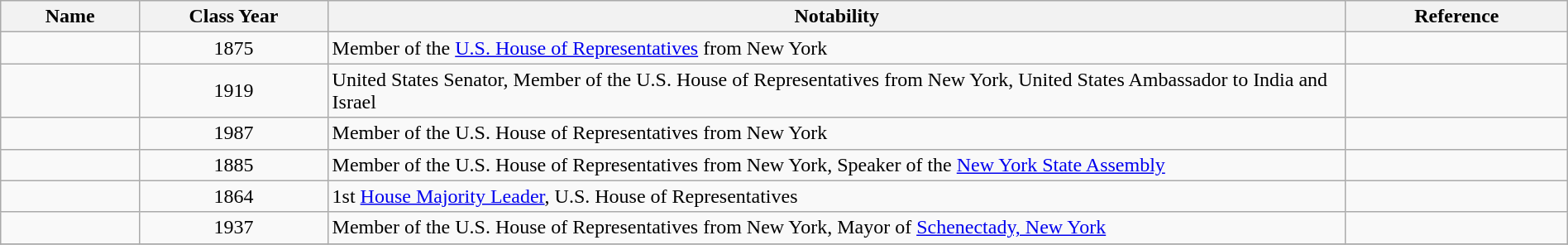<table class="wikitable sortable" style="width:100%">
<tr>
<th style="width:*;">Name</th>
<th style="width:12%;">Class Year</th>
<th style="width:65%;" class="unsortable">Notability</th>
<th style="width:*;" class="unsortable">Reference</th>
</tr>
<tr>
<td></td>
<td style="text-align:center;">1875</td>
<td>Member of the <a href='#'>U.S. House of Representatives</a> from New York</td>
<td style="text-align:center;"></td>
</tr>
<tr>
<td></td>
<td style="text-align:center;">1919</td>
<td>United States Senator, Member of the U.S. House of Representatives from New York, United States Ambassador to India and Israel</td>
<td style="text-align:center;"></td>
</tr>
<tr>
<td></td>
<td style="text-align:center;">1987</td>
<td>Member of the U.S. House of Representatives from New York</td>
<td style="text-align:center;"></td>
</tr>
<tr>
<td></td>
<td style="text-align:center;">1885</td>
<td>Member of the U.S. House of Representatives from New York, Speaker of the <a href='#'>New York State Assembly</a></td>
<td style="text-align:center;"></td>
</tr>
<tr>
<td></td>
<td style="text-align:center;">1864</td>
<td>1st <a href='#'>House Majority Leader</a>, U.S. House of Representatives</td>
<td style="text-align:center;"></td>
</tr>
<tr>
<td></td>
<td style="text-align:center;">1937</td>
<td>Member of the U.S. House of Representatives from New York, Mayor of <a href='#'>Schenectady, New York</a></td>
<td style="text-align:center;"></td>
</tr>
<tr>
</tr>
</table>
